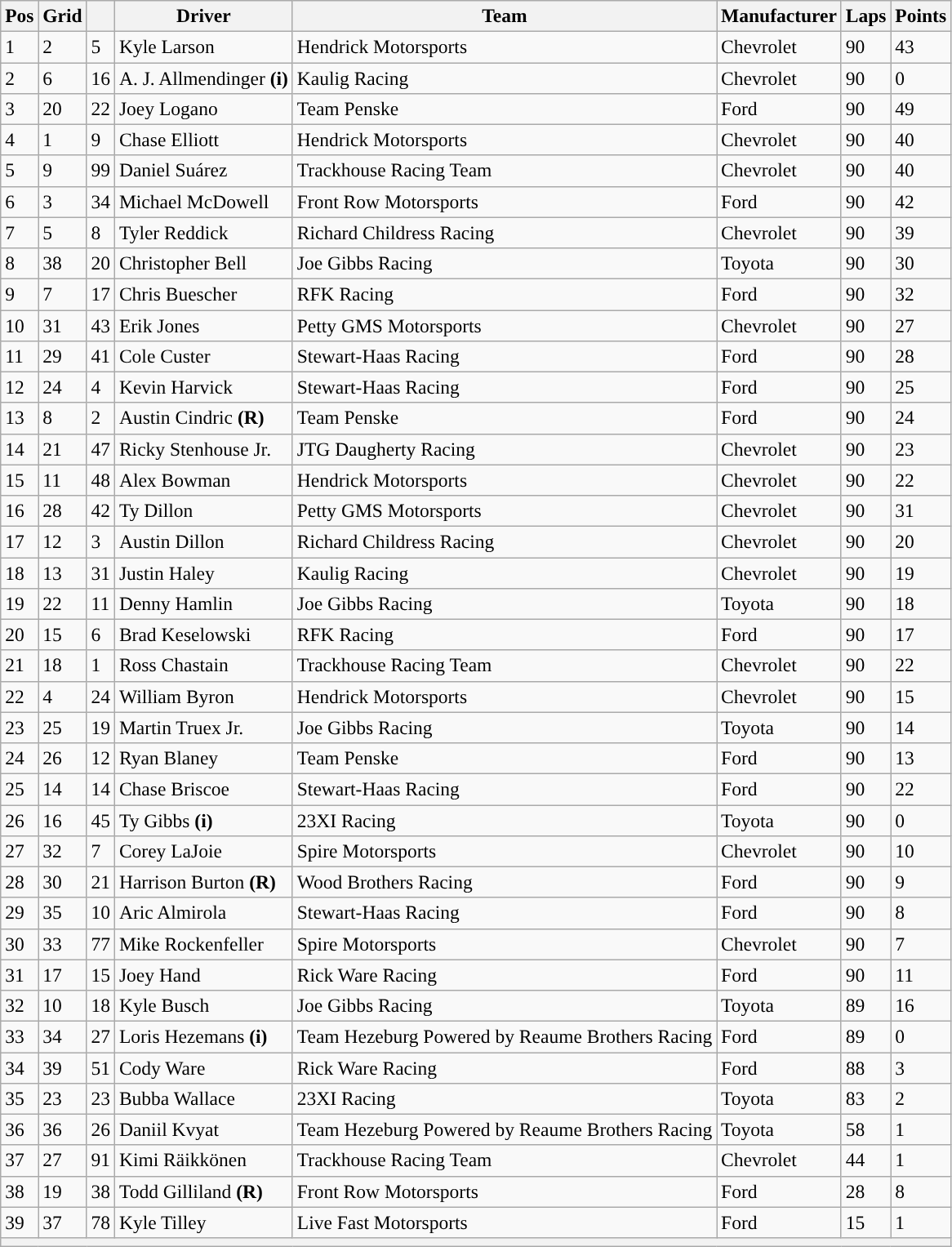<table class="wikitable" style="font-size:98%">
<tr>
<th>Pos</th>
<th>Grid</th>
<th></th>
<th>Driver</th>
<th>Team</th>
<th>Manufacturer</th>
<th>Laps</th>
<th>Points</th>
</tr>
<tr>
<td>1</td>
<td>2</td>
<td>5</td>
<td>Kyle Larson</td>
<td>Hendrick Motorsports</td>
<td>Chevrolet</td>
<td>90</td>
<td>43</td>
</tr>
<tr>
<td>2</td>
<td>6</td>
<td>16</td>
<td>A. J. Allmendinger <strong>(i)</strong></td>
<td>Kaulig Racing</td>
<td>Chevrolet</td>
<td>90</td>
<td>0</td>
</tr>
<tr>
<td>3</td>
<td>20</td>
<td>22</td>
<td>Joey Logano</td>
<td>Team Penske</td>
<td>Ford</td>
<td>90</td>
<td>49</td>
</tr>
<tr>
<td>4</td>
<td>1</td>
<td>9</td>
<td>Chase Elliott</td>
<td>Hendrick Motorsports</td>
<td>Chevrolet</td>
<td>90</td>
<td>40</td>
</tr>
<tr>
<td>5</td>
<td>9</td>
<td>99</td>
<td>Daniel Suárez</td>
<td>Trackhouse Racing Team</td>
<td>Chevrolet</td>
<td>90</td>
<td>40</td>
</tr>
<tr>
<td>6</td>
<td>3</td>
<td>34</td>
<td>Michael McDowell</td>
<td>Front Row Motorsports</td>
<td>Ford</td>
<td>90</td>
<td>42</td>
</tr>
<tr>
<td>7</td>
<td>5</td>
<td>8</td>
<td>Tyler Reddick</td>
<td>Richard Childress Racing</td>
<td>Chevrolet</td>
<td>90</td>
<td>39</td>
</tr>
<tr>
<td>8</td>
<td>38</td>
<td>20</td>
<td>Christopher Bell</td>
<td>Joe Gibbs Racing</td>
<td>Toyota</td>
<td>90</td>
<td>30</td>
</tr>
<tr>
<td>9</td>
<td>7</td>
<td>17</td>
<td>Chris Buescher</td>
<td>RFK Racing</td>
<td>Ford</td>
<td>90</td>
<td>32</td>
</tr>
<tr>
<td>10</td>
<td>31</td>
<td>43</td>
<td>Erik Jones</td>
<td>Petty GMS Motorsports</td>
<td>Chevrolet</td>
<td>90</td>
<td>27</td>
</tr>
<tr>
<td>11</td>
<td>29</td>
<td>41</td>
<td>Cole Custer</td>
<td>Stewart-Haas Racing</td>
<td>Ford</td>
<td>90</td>
<td>28</td>
</tr>
<tr>
<td>12</td>
<td>24</td>
<td>4</td>
<td>Kevin Harvick</td>
<td>Stewart-Haas Racing</td>
<td>Ford</td>
<td>90</td>
<td>25</td>
</tr>
<tr>
<td>13</td>
<td>8</td>
<td>2</td>
<td>Austin Cindric <strong>(R)</strong></td>
<td>Team Penske</td>
<td>Ford</td>
<td>90</td>
<td>24</td>
</tr>
<tr>
<td>14</td>
<td>21</td>
<td>47</td>
<td>Ricky Stenhouse Jr.</td>
<td>JTG Daugherty Racing</td>
<td>Chevrolet</td>
<td>90</td>
<td>23</td>
</tr>
<tr>
<td>15</td>
<td>11</td>
<td>48</td>
<td>Alex Bowman</td>
<td>Hendrick Motorsports</td>
<td>Chevrolet</td>
<td>90</td>
<td>22</td>
</tr>
<tr>
<td>16</td>
<td>28</td>
<td>42</td>
<td>Ty Dillon</td>
<td>Petty GMS Motorsports</td>
<td>Chevrolet</td>
<td>90</td>
<td>31</td>
</tr>
<tr>
<td>17</td>
<td>12</td>
<td>3</td>
<td>Austin Dillon</td>
<td>Richard Childress Racing</td>
<td>Chevrolet</td>
<td>90</td>
<td>20</td>
</tr>
<tr>
<td>18</td>
<td>13</td>
<td>31</td>
<td>Justin Haley</td>
<td>Kaulig Racing</td>
<td>Chevrolet</td>
<td>90</td>
<td>19</td>
</tr>
<tr>
<td>19</td>
<td>22</td>
<td>11</td>
<td>Denny Hamlin</td>
<td>Joe Gibbs Racing</td>
<td>Toyota</td>
<td>90</td>
<td>18</td>
</tr>
<tr>
<td>20</td>
<td>15</td>
<td>6</td>
<td>Brad Keselowski</td>
<td>RFK Racing</td>
<td>Ford</td>
<td>90</td>
<td>17</td>
</tr>
<tr>
<td>21</td>
<td>18</td>
<td>1</td>
<td>Ross Chastain</td>
<td>Trackhouse Racing Team</td>
<td>Chevrolet</td>
<td>90</td>
<td>22</td>
</tr>
<tr>
<td>22</td>
<td>4</td>
<td>24</td>
<td>William Byron</td>
<td>Hendrick Motorsports</td>
<td>Chevrolet</td>
<td>90</td>
<td>15</td>
</tr>
<tr>
<td>23</td>
<td>25</td>
<td>19</td>
<td>Martin Truex Jr.</td>
<td>Joe Gibbs Racing</td>
<td>Toyota</td>
<td>90</td>
<td>14</td>
</tr>
<tr>
<td>24</td>
<td>26</td>
<td>12</td>
<td>Ryan Blaney</td>
<td>Team Penske</td>
<td>Ford</td>
<td>90</td>
<td>13</td>
</tr>
<tr>
<td>25</td>
<td>14</td>
<td>14</td>
<td>Chase Briscoe</td>
<td>Stewart-Haas Racing</td>
<td>Ford</td>
<td>90</td>
<td>22</td>
</tr>
<tr>
<td>26</td>
<td>16</td>
<td>45</td>
<td>Ty Gibbs <strong>(i)</strong></td>
<td>23XI Racing</td>
<td>Toyota</td>
<td>90</td>
<td>0</td>
</tr>
<tr>
<td>27</td>
<td>32</td>
<td>7</td>
<td>Corey LaJoie</td>
<td>Spire Motorsports</td>
<td>Chevrolet</td>
<td>90</td>
<td>10</td>
</tr>
<tr>
<td>28</td>
<td>30</td>
<td>21</td>
<td>Harrison Burton <strong>(R)</strong></td>
<td>Wood Brothers Racing</td>
<td>Ford</td>
<td>90</td>
<td>9</td>
</tr>
<tr>
<td>29</td>
<td>35</td>
<td>10</td>
<td>Aric Almirola</td>
<td>Stewart-Haas Racing</td>
<td>Ford</td>
<td>90</td>
<td>8</td>
</tr>
<tr>
<td>30</td>
<td>33</td>
<td>77</td>
<td>Mike Rockenfeller</td>
<td>Spire Motorsports</td>
<td>Chevrolet</td>
<td>90</td>
<td>7</td>
</tr>
<tr>
<td>31</td>
<td>17</td>
<td>15</td>
<td>Joey Hand</td>
<td>Rick Ware Racing</td>
<td>Ford</td>
<td>90</td>
<td>11</td>
</tr>
<tr>
<td>32</td>
<td>10</td>
<td>18</td>
<td>Kyle Busch</td>
<td>Joe Gibbs Racing</td>
<td>Toyota</td>
<td>89</td>
<td>16</td>
</tr>
<tr>
<td>33</td>
<td>34</td>
<td>27</td>
<td>Loris Hezemans <strong>(i)</strong></td>
<td>Team Hezeburg Powered by Reaume Brothers Racing</td>
<td>Ford</td>
<td>89</td>
<td>0</td>
</tr>
<tr>
<td>34</td>
<td>39</td>
<td>51</td>
<td>Cody Ware</td>
<td>Rick Ware Racing</td>
<td>Ford</td>
<td>88</td>
<td>3</td>
</tr>
<tr>
<td>35</td>
<td>23</td>
<td>23</td>
<td>Bubba Wallace</td>
<td>23XI Racing</td>
<td>Toyota</td>
<td>83</td>
<td>2</td>
</tr>
<tr>
<td>36</td>
<td>36</td>
<td>26</td>
<td>Daniil Kvyat</td>
<td>Team Hezeburg Powered by Reaume Brothers Racing</td>
<td>Toyota</td>
<td>58</td>
<td>1</td>
</tr>
<tr>
<td>37</td>
<td>27</td>
<td>91</td>
<td>Kimi Räikkönen</td>
<td>Trackhouse Racing Team</td>
<td>Chevrolet</td>
<td>44</td>
<td>1</td>
</tr>
<tr>
<td>38</td>
<td>19</td>
<td>38</td>
<td>Todd Gilliland <strong>(R)</strong></td>
<td>Front Row Motorsports</td>
<td>Ford</td>
<td>28</td>
<td>8</td>
</tr>
<tr>
<td>39</td>
<td>37</td>
<td>78</td>
<td>Kyle Tilley</td>
<td>Live Fast Motorsports</td>
<td>Ford</td>
<td>15</td>
<td>1</td>
</tr>
<tr>
<th colspan="8"></th>
</tr>
</table>
